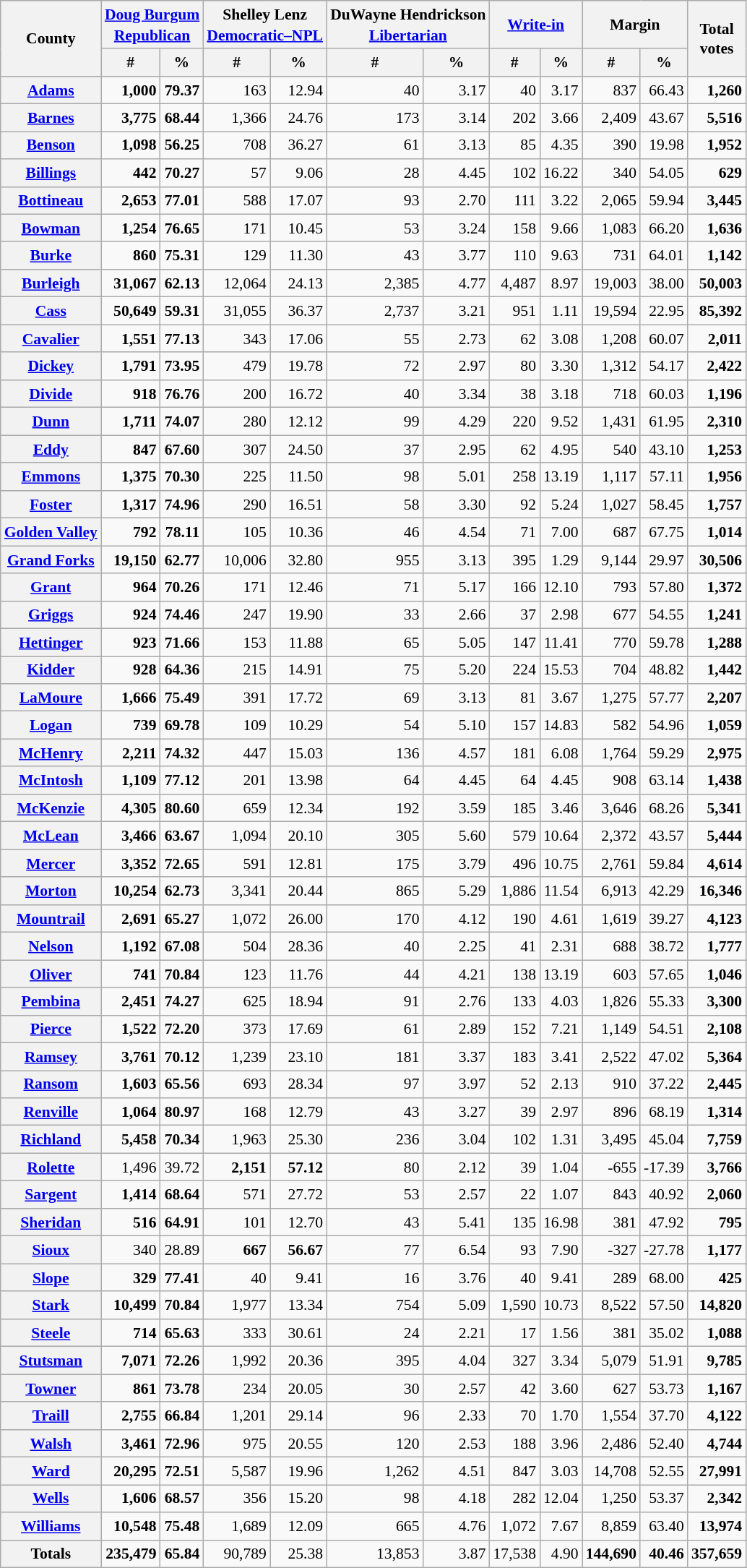<table class="wikitable sortable" style="text-align:right;font-size:90%;line-height:1.3">
<tr>
<th rowspan="2">County</th>
<th colspan="2"><a href='#'>Doug Burgum</a><br><a href='#'>Republican</a></th>
<th colspan="2">Shelley Lenz<br><a href='#'>Democratic–NPL</a></th>
<th colspan="2">DuWayne Hendrickson<br><a href='#'>Libertarian</a></th>
<th colspan="2"><a href='#'>Write-in</a></th>
<th colspan="2">Margin</th>
<th rowspan="2">Total<br>votes</th>
</tr>
<tr>
<th data-sort-type="number">#</th>
<th data-sort-type="number">%</th>
<th data-sort-type="number">#</th>
<th data-sort-type="number">%</th>
<th data-sort-type="number">#</th>
<th data-sort-type="number">%</th>
<th data-sort-type="number">#</th>
<th data-sort-type="number">%</th>
<th data-sort-type="number">#</th>
<th data-sort-type="number">%</th>
</tr>
<tr>
<th><a href='#'>Adams</a></th>
<td><strong>1,000</strong></td>
<td><strong>79.37</strong></td>
<td>163</td>
<td>12.94</td>
<td>40</td>
<td>3.17</td>
<td>40</td>
<td>3.17</td>
<td>837</td>
<td>66.43</td>
<td><strong>1,260</strong></td>
</tr>
<tr>
<th><a href='#'>Barnes</a></th>
<td><strong>3,775</strong></td>
<td><strong>68.44</strong></td>
<td>1,366</td>
<td>24.76</td>
<td>173</td>
<td>3.14</td>
<td>202</td>
<td>3.66</td>
<td>2,409</td>
<td>43.67</td>
<td><strong>5,516</strong></td>
</tr>
<tr>
<th><a href='#'>Benson</a></th>
<td><strong>1,098</strong></td>
<td><strong>56.25</strong></td>
<td>708</td>
<td>36.27</td>
<td>61</td>
<td>3.13</td>
<td>85</td>
<td>4.35</td>
<td>390</td>
<td>19.98</td>
<td><strong>1,952</strong></td>
</tr>
<tr>
<th><a href='#'>Billings</a></th>
<td><strong>442</strong></td>
<td><strong>70.27</strong></td>
<td>57</td>
<td>9.06</td>
<td>28</td>
<td>4.45</td>
<td>102</td>
<td>16.22</td>
<td>340</td>
<td>54.05</td>
<td><strong>629</strong></td>
</tr>
<tr>
<th><a href='#'>Bottineau</a></th>
<td><strong>2,653</strong></td>
<td><strong>77.01</strong></td>
<td>588</td>
<td>17.07</td>
<td>93</td>
<td>2.70</td>
<td>111</td>
<td>3.22</td>
<td>2,065</td>
<td>59.94</td>
<td><strong>3,445</strong></td>
</tr>
<tr>
<th><a href='#'>Bowman</a></th>
<td><strong>1,254</strong></td>
<td><strong>76.65</strong></td>
<td>171</td>
<td>10.45</td>
<td>53</td>
<td>3.24</td>
<td>158</td>
<td>9.66</td>
<td>1,083</td>
<td>66.20</td>
<td><strong>1,636</strong></td>
</tr>
<tr>
<th><a href='#'>Burke</a></th>
<td><strong>860</strong></td>
<td><strong>75.31</strong></td>
<td>129</td>
<td>11.30</td>
<td>43</td>
<td>3.77</td>
<td>110</td>
<td>9.63</td>
<td>731</td>
<td>64.01</td>
<td><strong>1,142</strong></td>
</tr>
<tr>
<th><a href='#'>Burleigh</a></th>
<td><strong>31,067</strong></td>
<td><strong>62.13</strong></td>
<td>12,064</td>
<td>24.13</td>
<td>2,385</td>
<td>4.77</td>
<td>4,487</td>
<td>8.97</td>
<td>19,003</td>
<td>38.00</td>
<td><strong>50,003</strong></td>
</tr>
<tr>
<th><a href='#'>Cass</a></th>
<td><strong>50,649</strong></td>
<td><strong>59.31</strong></td>
<td>31,055</td>
<td>36.37</td>
<td>2,737</td>
<td>3.21</td>
<td>951</td>
<td>1.11</td>
<td>19,594</td>
<td>22.95</td>
<td><strong>85,392</strong></td>
</tr>
<tr>
<th><a href='#'>Cavalier</a></th>
<td><strong>1,551</strong></td>
<td><strong>77.13</strong></td>
<td>343</td>
<td>17.06</td>
<td>55</td>
<td>2.73</td>
<td>62</td>
<td>3.08</td>
<td>1,208</td>
<td>60.07</td>
<td><strong>2,011</strong></td>
</tr>
<tr>
<th><a href='#'>Dickey</a></th>
<td><strong>1,791</strong></td>
<td><strong>73.95</strong></td>
<td>479</td>
<td>19.78</td>
<td>72</td>
<td>2.97</td>
<td>80</td>
<td>3.30</td>
<td>1,312</td>
<td>54.17</td>
<td><strong>2,422</strong></td>
</tr>
<tr>
<th><a href='#'>Divide</a></th>
<td><strong>918</strong></td>
<td><strong>76.76</strong></td>
<td>200</td>
<td>16.72</td>
<td>40</td>
<td>3.34</td>
<td>38</td>
<td>3.18</td>
<td>718</td>
<td>60.03</td>
<td><strong>1,196</strong></td>
</tr>
<tr>
<th><a href='#'>Dunn</a></th>
<td><strong>1,711</strong></td>
<td><strong>74.07</strong></td>
<td>280</td>
<td>12.12</td>
<td>99</td>
<td>4.29</td>
<td>220</td>
<td>9.52</td>
<td>1,431</td>
<td>61.95</td>
<td><strong>2,310</strong></td>
</tr>
<tr>
<th><a href='#'>Eddy</a></th>
<td><strong>847</strong></td>
<td><strong>67.60</strong></td>
<td>307</td>
<td>24.50</td>
<td>37</td>
<td>2.95</td>
<td>62</td>
<td>4.95</td>
<td>540</td>
<td>43.10</td>
<td><strong>1,253</strong></td>
</tr>
<tr>
<th><a href='#'>Emmons</a></th>
<td><strong>1,375</strong></td>
<td><strong>70.30</strong></td>
<td>225</td>
<td>11.50</td>
<td>98</td>
<td>5.01</td>
<td>258</td>
<td>13.19</td>
<td>1,117</td>
<td>57.11</td>
<td><strong>1,956</strong></td>
</tr>
<tr>
<th><a href='#'>Foster</a></th>
<td><strong>1,317</strong></td>
<td><strong>74.96</strong></td>
<td>290</td>
<td>16.51</td>
<td>58</td>
<td>3.30</td>
<td>92</td>
<td>5.24</td>
<td>1,027</td>
<td>58.45</td>
<td><strong>1,757</strong></td>
</tr>
<tr>
<th><a href='#'>Golden Valley</a></th>
<td><strong>792</strong></td>
<td><strong>78.11</strong></td>
<td>105</td>
<td>10.36</td>
<td>46</td>
<td>4.54</td>
<td>71</td>
<td>7.00</td>
<td>687</td>
<td>67.75</td>
<td><strong>1,014</strong></td>
</tr>
<tr>
<th><a href='#'>Grand Forks</a></th>
<td><strong>19,150</strong></td>
<td><strong>62.77</strong></td>
<td>10,006</td>
<td>32.80</td>
<td>955</td>
<td>3.13</td>
<td>395</td>
<td>1.29</td>
<td>9,144</td>
<td>29.97</td>
<td><strong>30,506</strong></td>
</tr>
<tr>
<th><a href='#'>Grant</a></th>
<td><strong>964</strong></td>
<td><strong>70.26</strong></td>
<td>171</td>
<td>12.46</td>
<td>71</td>
<td>5.17</td>
<td>166</td>
<td>12.10</td>
<td>793</td>
<td>57.80</td>
<td><strong>1,372</strong></td>
</tr>
<tr>
<th><a href='#'>Griggs</a></th>
<td><strong>924</strong></td>
<td><strong>74.46</strong></td>
<td>247</td>
<td>19.90</td>
<td>33</td>
<td>2.66</td>
<td>37</td>
<td>2.98</td>
<td>677</td>
<td>54.55</td>
<td><strong>1,241</strong></td>
</tr>
<tr>
<th><a href='#'>Hettinger</a></th>
<td><strong>923</strong></td>
<td><strong>71.66</strong></td>
<td>153</td>
<td>11.88</td>
<td>65</td>
<td>5.05</td>
<td>147</td>
<td>11.41</td>
<td>770</td>
<td>59.78</td>
<td><strong>1,288</strong></td>
</tr>
<tr>
<th><a href='#'>Kidder</a></th>
<td><strong>928</strong></td>
<td><strong>64.36</strong></td>
<td>215</td>
<td>14.91</td>
<td>75</td>
<td>5.20</td>
<td>224</td>
<td>15.53</td>
<td>704</td>
<td>48.82</td>
<td><strong>1,442</strong></td>
</tr>
<tr>
<th><a href='#'>LaMoure</a></th>
<td><strong>1,666</strong></td>
<td><strong>75.49</strong></td>
<td>391</td>
<td>17.72</td>
<td>69</td>
<td>3.13</td>
<td>81</td>
<td>3.67</td>
<td>1,275</td>
<td>57.77</td>
<td><strong>2,207</strong></td>
</tr>
<tr>
<th><a href='#'>Logan</a></th>
<td><strong>739</strong></td>
<td><strong>69.78</strong></td>
<td>109</td>
<td>10.29</td>
<td>54</td>
<td>5.10</td>
<td>157</td>
<td>14.83</td>
<td>582</td>
<td>54.96</td>
<td><strong>1,059</strong></td>
</tr>
<tr>
<th><a href='#'>McHenry</a></th>
<td><strong>2,211</strong></td>
<td><strong>74.32</strong></td>
<td>447</td>
<td>15.03</td>
<td>136</td>
<td>4.57</td>
<td>181</td>
<td>6.08</td>
<td>1,764</td>
<td>59.29</td>
<td><strong>2,975</strong></td>
</tr>
<tr>
<th><a href='#'>McIntosh</a></th>
<td><strong>1,109</strong></td>
<td><strong>77.12</strong></td>
<td>201</td>
<td>13.98</td>
<td>64</td>
<td>4.45</td>
<td>64</td>
<td>4.45</td>
<td>908</td>
<td>63.14</td>
<td><strong>1,438</strong></td>
</tr>
<tr>
<th><a href='#'>McKenzie</a></th>
<td><strong>4,305</strong></td>
<td><strong>80.60</strong></td>
<td>659</td>
<td>12.34</td>
<td>192</td>
<td>3.59</td>
<td>185</td>
<td>3.46</td>
<td>3,646</td>
<td>68.26</td>
<td><strong>5,341</strong></td>
</tr>
<tr>
<th><a href='#'>McLean</a></th>
<td><strong>3,466</strong></td>
<td><strong>63.67</strong></td>
<td>1,094</td>
<td>20.10</td>
<td>305</td>
<td>5.60</td>
<td>579</td>
<td>10.64</td>
<td>2,372</td>
<td>43.57</td>
<td><strong>5,444</strong></td>
</tr>
<tr>
<th><a href='#'>Mercer</a></th>
<td><strong>3,352</strong></td>
<td><strong>72.65</strong></td>
<td>591</td>
<td>12.81</td>
<td>175</td>
<td>3.79</td>
<td>496</td>
<td>10.75</td>
<td>2,761</td>
<td>59.84</td>
<td><strong>4,614</strong></td>
</tr>
<tr>
<th><a href='#'>Morton</a></th>
<td><strong>10,254</strong></td>
<td><strong>62.73</strong></td>
<td>3,341</td>
<td>20.44</td>
<td>865</td>
<td>5.29</td>
<td>1,886</td>
<td>11.54</td>
<td>6,913</td>
<td>42.29</td>
<td><strong>16,346</strong></td>
</tr>
<tr>
<th><a href='#'>Mountrail</a></th>
<td><strong>2,691</strong></td>
<td><strong>65.27</strong></td>
<td>1,072</td>
<td>26.00</td>
<td>170</td>
<td>4.12</td>
<td>190</td>
<td>4.61</td>
<td>1,619</td>
<td>39.27</td>
<td><strong>4,123</strong></td>
</tr>
<tr>
<th><a href='#'>Nelson</a></th>
<td><strong>1,192</strong></td>
<td><strong>67.08</strong></td>
<td>504</td>
<td>28.36</td>
<td>40</td>
<td>2.25</td>
<td>41</td>
<td>2.31</td>
<td>688</td>
<td>38.72</td>
<td><strong>1,777</strong></td>
</tr>
<tr>
<th><a href='#'>Oliver</a></th>
<td><strong>741</strong></td>
<td><strong>70.84</strong></td>
<td>123</td>
<td>11.76</td>
<td>44</td>
<td>4.21</td>
<td>138</td>
<td>13.19</td>
<td>603</td>
<td>57.65</td>
<td><strong>1,046</strong></td>
</tr>
<tr>
<th><a href='#'>Pembina</a></th>
<td><strong>2,451</strong></td>
<td><strong>74.27</strong></td>
<td>625</td>
<td>18.94</td>
<td>91</td>
<td>2.76</td>
<td>133</td>
<td>4.03</td>
<td>1,826</td>
<td>55.33</td>
<td><strong>3,300</strong></td>
</tr>
<tr>
<th><a href='#'>Pierce</a></th>
<td><strong>1,522</strong></td>
<td><strong>72.20</strong></td>
<td>373</td>
<td>17.69</td>
<td>61</td>
<td>2.89</td>
<td>152</td>
<td>7.21</td>
<td>1,149</td>
<td>54.51</td>
<td><strong>2,108</strong></td>
</tr>
<tr>
<th><a href='#'>Ramsey</a></th>
<td><strong>3,761</strong></td>
<td><strong>70.12</strong></td>
<td>1,239</td>
<td>23.10</td>
<td>181</td>
<td>3.37</td>
<td>183</td>
<td>3.41</td>
<td>2,522</td>
<td>47.02</td>
<td><strong>5,364</strong></td>
</tr>
<tr>
<th><a href='#'>Ransom</a></th>
<td><strong>1,603</strong></td>
<td><strong>65.56</strong></td>
<td>693</td>
<td>28.34</td>
<td>97</td>
<td>3.97</td>
<td>52</td>
<td>2.13</td>
<td>910</td>
<td>37.22</td>
<td><strong>2,445</strong></td>
</tr>
<tr>
<th><a href='#'>Renville</a></th>
<td><strong>1,064</strong></td>
<td><strong>80.97</strong></td>
<td>168</td>
<td>12.79</td>
<td>43</td>
<td>3.27</td>
<td>39</td>
<td>2.97</td>
<td>896</td>
<td>68.19</td>
<td><strong>1,314</strong></td>
</tr>
<tr>
<th><a href='#'>Richland</a></th>
<td><strong>5,458</strong></td>
<td><strong>70.34</strong></td>
<td>1,963</td>
<td>25.30</td>
<td>236</td>
<td>3.04</td>
<td>102</td>
<td>1.31</td>
<td>3,495</td>
<td>45.04</td>
<td><strong>7,759</strong></td>
</tr>
<tr>
<th><a href='#'>Rolette</a></th>
<td>1,496</td>
<td>39.72</td>
<td><strong>2,151</strong></td>
<td><strong>57.12</strong></td>
<td>80</td>
<td>2.12</td>
<td>39</td>
<td>1.04</td>
<td>-655</td>
<td>-17.39</td>
<td><strong>3,766</strong></td>
</tr>
<tr>
<th><a href='#'>Sargent</a></th>
<td><strong>1,414</strong></td>
<td><strong>68.64</strong></td>
<td>571</td>
<td>27.72</td>
<td>53</td>
<td>2.57</td>
<td>22</td>
<td>1.07</td>
<td>843</td>
<td>40.92</td>
<td><strong>2,060</strong></td>
</tr>
<tr>
<th><a href='#'>Sheridan</a></th>
<td><strong>516</strong></td>
<td><strong>64.91</strong></td>
<td>101</td>
<td>12.70</td>
<td>43</td>
<td>5.41</td>
<td>135</td>
<td>16.98</td>
<td>381</td>
<td>47.92</td>
<td><strong>795</strong></td>
</tr>
<tr>
<th><a href='#'>Sioux</a></th>
<td>340</td>
<td>28.89</td>
<td><strong>667</strong></td>
<td><strong>56.67</strong></td>
<td>77</td>
<td>6.54</td>
<td>93</td>
<td>7.90</td>
<td>-327</td>
<td>-27.78</td>
<td><strong>1,177</strong></td>
</tr>
<tr>
<th><a href='#'>Slope</a></th>
<td><strong>329</strong></td>
<td><strong>77.41</strong></td>
<td>40</td>
<td>9.41</td>
<td>16</td>
<td>3.76</td>
<td>40</td>
<td>9.41</td>
<td>289</td>
<td>68.00</td>
<td><strong>425</strong></td>
</tr>
<tr>
<th><a href='#'>Stark</a></th>
<td><strong>10,499</strong></td>
<td><strong>70.84</strong></td>
<td>1,977</td>
<td>13.34</td>
<td>754</td>
<td>5.09</td>
<td>1,590</td>
<td>10.73</td>
<td>8,522</td>
<td>57.50</td>
<td><strong>14,820</strong></td>
</tr>
<tr>
<th><a href='#'>Steele</a></th>
<td><strong>714</strong></td>
<td><strong>65.63</strong></td>
<td>333</td>
<td>30.61</td>
<td>24</td>
<td>2.21</td>
<td>17</td>
<td>1.56</td>
<td>381</td>
<td>35.02</td>
<td><strong>1,088</strong></td>
</tr>
<tr>
<th><a href='#'>Stutsman</a></th>
<td><strong>7,071</strong></td>
<td><strong>72.26</strong></td>
<td>1,992</td>
<td>20.36</td>
<td>395</td>
<td>4.04</td>
<td>327</td>
<td>3.34</td>
<td>5,079</td>
<td>51.91</td>
<td><strong>9,785</strong></td>
</tr>
<tr>
<th><a href='#'>Towner</a></th>
<td><strong>861</strong></td>
<td><strong>73.78</strong></td>
<td>234</td>
<td>20.05</td>
<td>30</td>
<td>2.57</td>
<td>42</td>
<td>3.60</td>
<td>627</td>
<td>53.73</td>
<td><strong>1,167</strong></td>
</tr>
<tr>
<th><a href='#'>Traill</a></th>
<td><strong>2,755</strong></td>
<td><strong>66.84</strong></td>
<td>1,201</td>
<td>29.14</td>
<td>96</td>
<td>2.33</td>
<td>70</td>
<td>1.70</td>
<td>1,554</td>
<td>37.70</td>
<td><strong>4,122</strong></td>
</tr>
<tr>
<th><a href='#'>Walsh</a></th>
<td><strong>3,461</strong></td>
<td><strong>72.96</strong></td>
<td>975</td>
<td>20.55</td>
<td>120</td>
<td>2.53</td>
<td>188</td>
<td>3.96</td>
<td>2,486</td>
<td>52.40</td>
<td><strong>4,744</strong></td>
</tr>
<tr>
<th><a href='#'>Ward</a></th>
<td><strong>20,295</strong></td>
<td><strong>72.51</strong></td>
<td>5,587</td>
<td>19.96</td>
<td>1,262</td>
<td>4.51</td>
<td>847</td>
<td>3.03</td>
<td>14,708</td>
<td>52.55</td>
<td><strong>27,991</strong></td>
</tr>
<tr>
<th><a href='#'>Wells</a></th>
<td><strong>1,606</strong></td>
<td><strong>68.57</strong></td>
<td>356</td>
<td>15.20</td>
<td>98</td>
<td>4.18</td>
<td>282</td>
<td>12.04</td>
<td>1,250</td>
<td>53.37</td>
<td><strong>2,342</strong></td>
</tr>
<tr>
<th><a href='#'>Williams</a></th>
<td><strong>10,548</strong></td>
<td><strong>75.48</strong></td>
<td>1,689</td>
<td>12.09</td>
<td>665</td>
<td>4.76</td>
<td>1,072</td>
<td>7.67</td>
<td>8,859</td>
<td>63.40</td>
<td><strong>13,974</strong></td>
</tr>
<tr class="sortbottom">
<th>Totals</th>
<td><strong>235,479</strong></td>
<td><strong>65.84</strong></td>
<td>90,789</td>
<td>25.38</td>
<td>13,853</td>
<td>3.87</td>
<td>17,538</td>
<td>4.90</td>
<td><strong>144,690</strong></td>
<td><strong>40.46</strong></td>
<td><strong>357,659</strong></td>
</tr>
</table>
